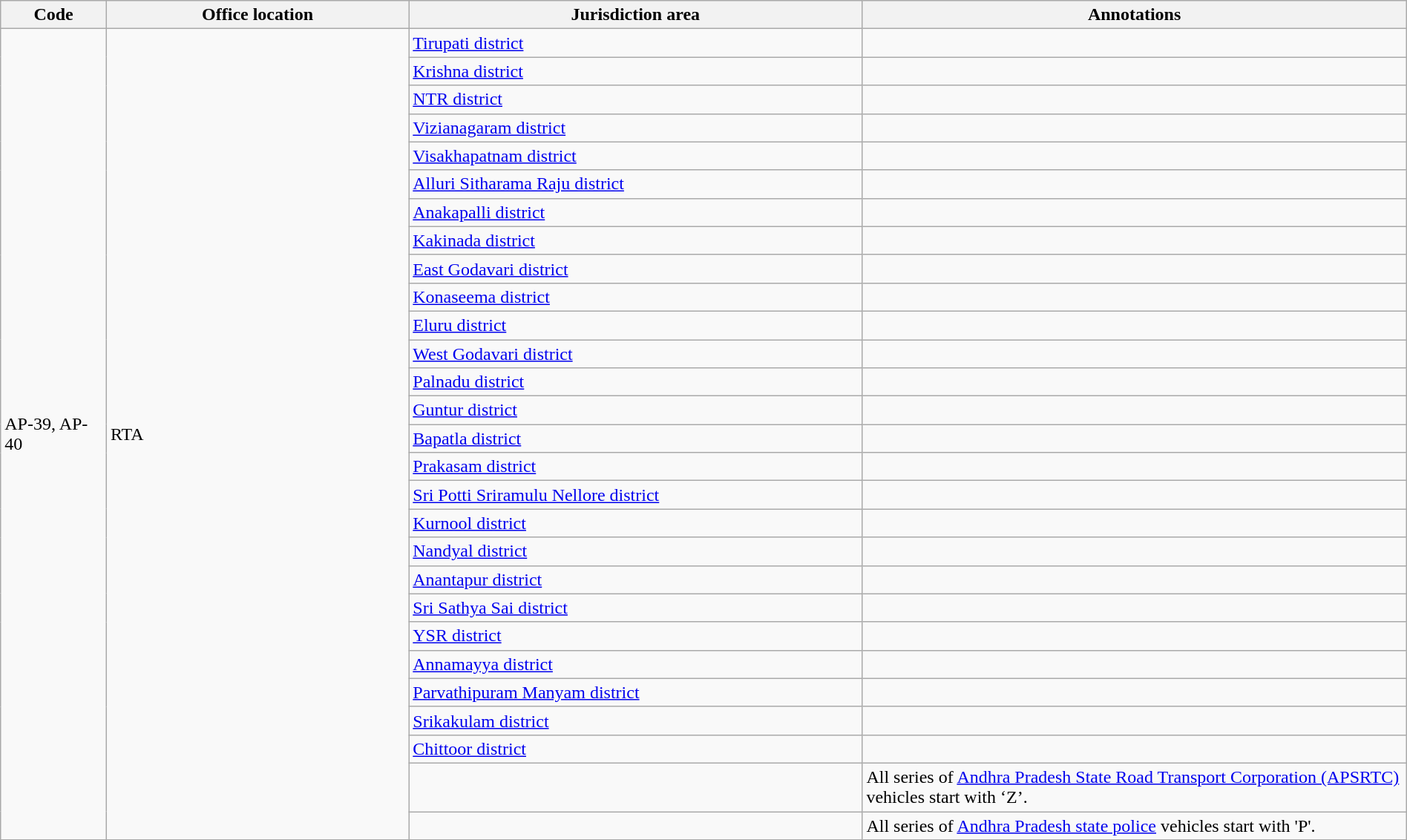<table class="wikitable sortable" style="width:100%;" border="1" cellspacing="0" cellpadding="3">
<tr>
<th scope="col" style="width:7%">Code</th>
<th scope="col" style="width:20%">Office location</th>
<th scope="col" style="width:30%">Jurisdiction area</th>
<th scope="col" style="width:36%" class="unsortable">Annotations</th>
</tr>
<tr AP 40>
<td rowspan="28">AP-39, AP-40</td>
<td rowspan="28">RTA</td>
<td><a href='#'>Tirupati district</a></td>
<td></td>
</tr>
<tr>
<td><a href='#'>Krishna district</a></td>
<td></td>
</tr>
<tr>
<td><a href='#'>NTR district</a></td>
<td></td>
</tr>
<tr>
<td><a href='#'>Vizianagaram district</a></td>
<td></td>
</tr>
<tr>
<td><a href='#'>Visakhapatnam district</a></td>
<td></td>
</tr>
<tr>
<td><a href='#'>Alluri Sitharama Raju district</a></td>
<td></td>
</tr>
<tr>
<td><a href='#'>Anakapalli district</a></td>
<td></td>
</tr>
<tr>
<td><a href='#'>Kakinada district</a></td>
<td></td>
</tr>
<tr>
<td><a href='#'>East Godavari district</a></td>
<td></td>
</tr>
<tr>
<td><a href='#'>Konaseema district</a></td>
<td></td>
</tr>
<tr>
<td><a href='#'>Eluru district</a></td>
<td></td>
</tr>
<tr>
<td><a href='#'>West Godavari district</a></td>
<td></td>
</tr>
<tr>
<td><a href='#'>Palnadu district</a></td>
<td></td>
</tr>
<tr>
<td><a href='#'>Guntur district</a></td>
<td></td>
</tr>
<tr>
<td><a href='#'>Bapatla district</a></td>
<td></td>
</tr>
<tr>
<td><a href='#'>Prakasam district</a></td>
<td></td>
</tr>
<tr>
<td><a href='#'>Sri Potti Sriramulu Nellore district</a></td>
<td></td>
</tr>
<tr>
<td><a href='#'>Kurnool district</a></td>
<td></td>
</tr>
<tr>
<td><a href='#'>Nandyal district</a></td>
<td></td>
</tr>
<tr>
<td><a href='#'>Anantapur district</a></td>
<td></td>
</tr>
<tr>
<td><a href='#'>Sri Sathya Sai district</a></td>
<td></td>
</tr>
<tr>
<td><a href='#'>YSR district</a></td>
<td></td>
</tr>
<tr>
<td><a href='#'>Annamayya district</a></td>
<td></td>
</tr>
<tr>
<td><a href='#'>Parvathipuram Manyam district</a></td>
<td></td>
</tr>
<tr>
<td><a href='#'>Srikakulam district</a></td>
<td></td>
</tr>
<tr>
<td><a href='#'>Chittoor district</a></td>
<td></td>
</tr>
<tr>
<td></td>
<td>All series of <a href='#'>Andhra Pradesh State Road Transport Corporation (APSRTC)</a> vehicles start with ‘Z’.</td>
</tr>
<tr>
<td></td>
<td>All series of <a href='#'>Andhra Pradesh state police</a> vehicles start with 'P'.</td>
</tr>
</table>
